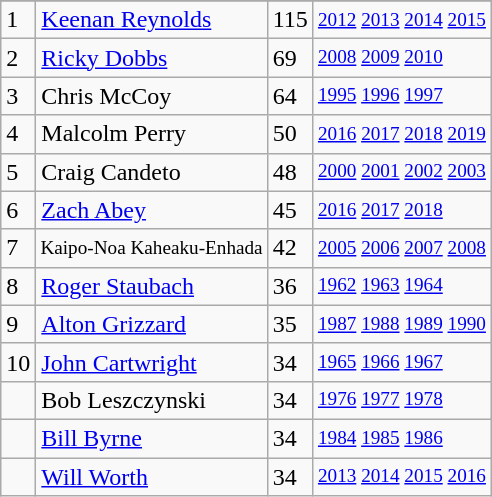<table class="wikitable">
<tr>
</tr>
<tr>
<td>1</td>
<td><a href='#'>Keenan Reynolds</a></td>
<td><abbr>115</abbr></td>
<td style="font-size:80%;"><a href='#'>2012</a> <a href='#'>2013</a> <a href='#'>2014</a> <a href='#'>2015</a></td>
</tr>
<tr>
<td>2</td>
<td><a href='#'>Ricky Dobbs</a></td>
<td><abbr>69</abbr></td>
<td style="font-size:80%;"><a href='#'>2008</a> <a href='#'>2009</a> <a href='#'>2010</a></td>
</tr>
<tr>
<td>3</td>
<td>Chris McCoy</td>
<td><abbr>64</abbr></td>
<td style="font-size:80%;"><a href='#'>1995</a> <a href='#'>1996</a> <a href='#'>1997</a></td>
</tr>
<tr>
<td>4</td>
<td>Malcolm Perry</td>
<td><abbr>50</abbr></td>
<td style="font-size:80%;"><a href='#'>2016</a> <a href='#'>2017</a> <a href='#'>2018</a> <a href='#'>2019</a></td>
</tr>
<tr>
<td>5</td>
<td>Craig Candeto</td>
<td><abbr>48</abbr></td>
<td style="font-size:80%;"><a href='#'>2000</a> <a href='#'>2001</a> <a href='#'>2002</a> <a href='#'>2003</a></td>
</tr>
<tr>
<td>6</td>
<td><a href='#'>Zach Abey</a></td>
<td><abbr>45</abbr></td>
<td style="font-size:80%;"><a href='#'>2016</a> <a href='#'>2017</a> <a href='#'>2018</a></td>
</tr>
<tr>
<td>7</td>
<td style="font-size:80%;">Kaipo-Noa Kaheaku-Enhada</td>
<td><abbr>42</abbr></td>
<td style="font-size:80%;"><a href='#'>2005</a> <a href='#'>2006</a> <a href='#'>2007</a> <a href='#'>2008</a></td>
</tr>
<tr>
<td>8</td>
<td><a href='#'>Roger Staubach</a></td>
<td><abbr>36</abbr></td>
<td style="font-size:80%;"><a href='#'>1962</a> <a href='#'>1963</a> <a href='#'>1964</a></td>
</tr>
<tr>
<td>9</td>
<td><a href='#'>Alton Grizzard</a></td>
<td><abbr>35</abbr></td>
<td style="font-size:80%;"><a href='#'>1987</a> <a href='#'>1988</a> <a href='#'>1989</a> <a href='#'>1990</a></td>
</tr>
<tr>
<td>10</td>
<td><a href='#'>John Cartwright</a></td>
<td><abbr>34</abbr></td>
<td style="font-size:80%;"><a href='#'>1965</a> <a href='#'>1966</a> <a href='#'>1967</a></td>
</tr>
<tr>
<td></td>
<td>Bob Leszczynski</td>
<td><abbr>34</abbr></td>
<td style="font-size:80%;"><a href='#'>1976</a> <a href='#'>1977</a> <a href='#'>1978</a></td>
</tr>
<tr>
<td></td>
<td><a href='#'>Bill Byrne</a></td>
<td><abbr>34</abbr></td>
<td style="font-size:80%;"><a href='#'>1984</a> <a href='#'>1985</a> <a href='#'>1986</a></td>
</tr>
<tr>
<td></td>
<td><a href='#'>Will Worth</a></td>
<td><abbr>34</abbr></td>
<td style="font-size:80%;"><a href='#'>2013</a> <a href='#'>2014</a> <a href='#'>2015</a> <a href='#'>2016</a></td>
</tr>
</table>
